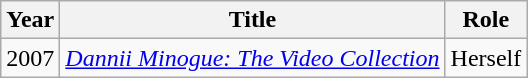<table class="wikitable">
<tr>
<th>Year</th>
<th>Title</th>
<th>Role</th>
</tr>
<tr>
<td>2007</td>
<td><em><a href='#'>Dannii Minogue: The Video Collection</a></em></td>
<td>Herself</td>
</tr>
</table>
